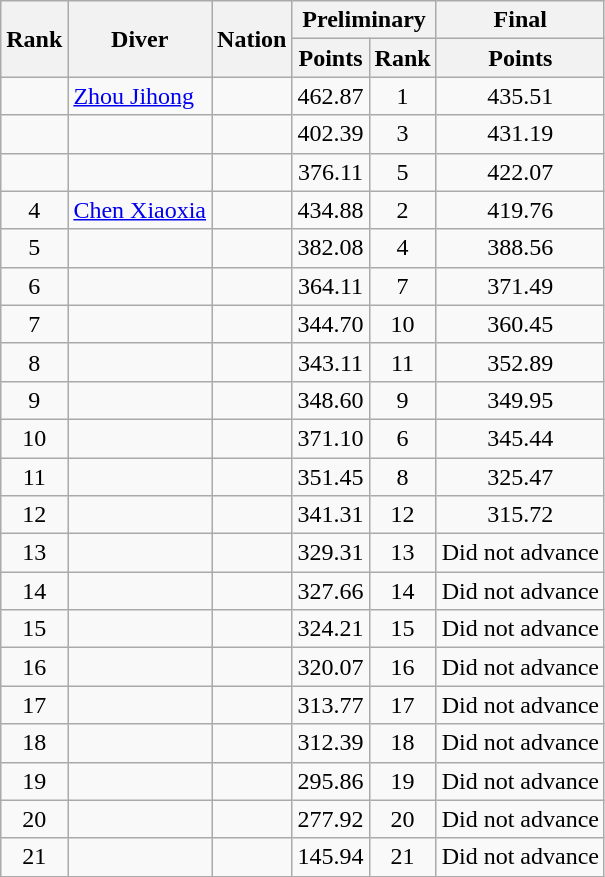<table class="wikitable sortable" style="text-align:center;">
<tr>
<th rowspan=2>Rank</th>
<th rowspan=2>Diver</th>
<th rowspan=2>Nation</th>
<th colspan=2>Preliminary</th>
<th>Final</th>
</tr>
<tr>
<th>Points</th>
<th>Rank</th>
<th>Points</th>
</tr>
<tr>
<td></td>
<td align=left><a href='#'>Zhou Jihong</a></td>
<td align=left></td>
<td>462.87</td>
<td>1</td>
<td>435.51</td>
</tr>
<tr>
<td></td>
<td align=left></td>
<td align=left></td>
<td>402.39</td>
<td>3</td>
<td>431.19</td>
</tr>
<tr>
<td></td>
<td align=left></td>
<td align=left></td>
<td>376.11</td>
<td>5</td>
<td>422.07</td>
</tr>
<tr>
<td>4</td>
<td align=left><a href='#'>Chen Xiaoxia</a></td>
<td align=left></td>
<td>434.88</td>
<td>2</td>
<td>419.76</td>
</tr>
<tr>
<td>5</td>
<td align=left></td>
<td align=left></td>
<td>382.08</td>
<td>4</td>
<td>388.56</td>
</tr>
<tr>
<td>6</td>
<td align=left></td>
<td align=left></td>
<td>364.11</td>
<td>7</td>
<td>371.49</td>
</tr>
<tr>
<td>7</td>
<td align=left></td>
<td align=left></td>
<td>344.70</td>
<td>10</td>
<td>360.45</td>
</tr>
<tr>
<td>8</td>
<td align=left></td>
<td align=left></td>
<td>343.11</td>
<td>11</td>
<td>352.89</td>
</tr>
<tr>
<td>9</td>
<td align=left></td>
<td align=left></td>
<td>348.60</td>
<td>9</td>
<td>349.95</td>
</tr>
<tr>
<td>10</td>
<td align=left></td>
<td align=left></td>
<td>371.10</td>
<td>6</td>
<td>345.44</td>
</tr>
<tr>
<td>11</td>
<td align=left></td>
<td align=left></td>
<td>351.45</td>
<td>8</td>
<td>325.47</td>
</tr>
<tr>
<td>12</td>
<td align=left></td>
<td align=left></td>
<td>341.31</td>
<td>12</td>
<td>315.72</td>
</tr>
<tr>
<td>13</td>
<td align=left></td>
<td align=left></td>
<td>329.31</td>
<td>13</td>
<td>Did not advance</td>
</tr>
<tr>
<td>14</td>
<td align=left></td>
<td align=left></td>
<td>327.66</td>
<td>14</td>
<td>Did not advance</td>
</tr>
<tr>
<td>15</td>
<td align=left></td>
<td align=left></td>
<td>324.21</td>
<td>15</td>
<td>Did not advance</td>
</tr>
<tr>
<td>16</td>
<td align=left></td>
<td align=left></td>
<td>320.07</td>
<td>16</td>
<td>Did not advance</td>
</tr>
<tr>
<td>17</td>
<td align=left></td>
<td align=left></td>
<td>313.77</td>
<td>17</td>
<td>Did not advance</td>
</tr>
<tr>
<td>18</td>
<td align=left></td>
<td align=left></td>
<td>312.39</td>
<td>18</td>
<td>Did not advance</td>
</tr>
<tr>
<td>19</td>
<td align=left></td>
<td align=left></td>
<td>295.86</td>
<td>19</td>
<td>Did not advance</td>
</tr>
<tr>
<td>20</td>
<td align=left></td>
<td align=left></td>
<td>277.92</td>
<td>20</td>
<td>Did not advance</td>
</tr>
<tr>
<td>21</td>
<td align=left></td>
<td align=left></td>
<td>145.94</td>
<td>21</td>
<td>Did not advance</td>
</tr>
</table>
